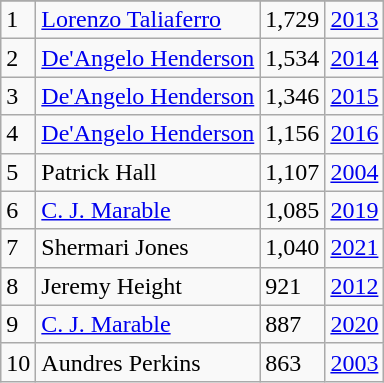<table class="wikitable">
<tr>
</tr>
<tr>
<td>1</td>
<td><a href='#'>Lorenzo Taliaferro</a></td>
<td>1,729</td>
<td><a href='#'>2013</a></td>
</tr>
<tr>
<td>2</td>
<td><a href='#'>De'Angelo Henderson</a></td>
<td>1,534</td>
<td><a href='#'>2014</a></td>
</tr>
<tr>
<td>3</td>
<td><a href='#'>De'Angelo Henderson</a></td>
<td>1,346</td>
<td><a href='#'>2015</a></td>
</tr>
<tr>
<td>4</td>
<td><a href='#'>De'Angelo Henderson</a></td>
<td>1,156</td>
<td><a href='#'>2016</a></td>
</tr>
<tr>
<td>5</td>
<td>Patrick Hall</td>
<td>1,107</td>
<td><a href='#'>2004</a></td>
</tr>
<tr>
<td>6</td>
<td><a href='#'>C. J. Marable</a></td>
<td>1,085</td>
<td><a href='#'>2019</a></td>
</tr>
<tr>
<td>7</td>
<td>Shermari Jones</td>
<td>1,040</td>
<td><a href='#'>2021</a></td>
</tr>
<tr>
<td>8</td>
<td>Jeremy Height</td>
<td>921</td>
<td><a href='#'>2012</a></td>
</tr>
<tr>
<td>9</td>
<td><a href='#'>C. J. Marable</a></td>
<td>887</td>
<td><a href='#'>2020</a></td>
</tr>
<tr>
<td>10</td>
<td>Aundres Perkins</td>
<td>863</td>
<td><a href='#'>2003</a></td>
</tr>
</table>
